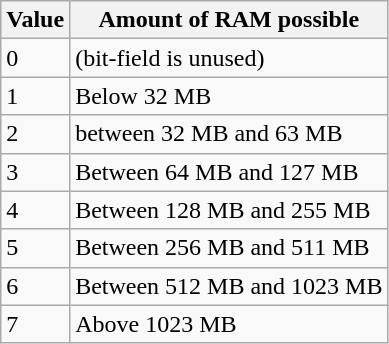<table class="wikitable">
<tr>
<th>Value</th>
<th>Amount of RAM possible</th>
</tr>
<tr>
<td>0</td>
<td>(bit-field is unused)</td>
</tr>
<tr>
<td>1</td>
<td>Below 32 MB</td>
</tr>
<tr>
<td>2</td>
<td>between 32 MB and 63 MB</td>
</tr>
<tr>
<td>3</td>
<td>Between 64 MB and 127 MB</td>
</tr>
<tr>
<td>4</td>
<td>Between 128 MB and 255 MB</td>
</tr>
<tr>
<td>5</td>
<td>Between 256 MB and 511 MB</td>
</tr>
<tr>
<td>6</td>
<td>Between 512 MB and 1023 MB</td>
</tr>
<tr>
<td>7</td>
<td>Above 1023 MB</td>
</tr>
</table>
